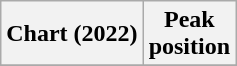<table class="wikitable sortable plainrowheaders">
<tr>
<th>Chart (2022)</th>
<th>Peak<br>position</th>
</tr>
<tr>
</tr>
</table>
